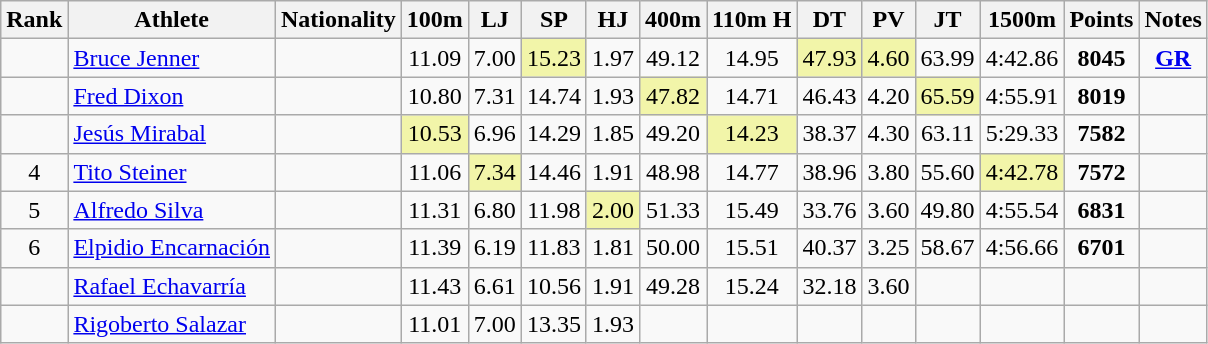<table class="wikitable sortable" style=" text-align:center;">
<tr>
<th>Rank</th>
<th>Athlete</th>
<th>Nationality</th>
<th>100m</th>
<th>LJ</th>
<th>SP</th>
<th>HJ</th>
<th>400m</th>
<th>110m H</th>
<th>DT</th>
<th>PV</th>
<th>JT</th>
<th>1500m</th>
<th>Points</th>
<th>Notes</th>
</tr>
<tr>
<td></td>
<td align=left><a href='#'>Bruce Jenner</a></td>
<td align=left></td>
<td>11.09</td>
<td>7.00</td>
<td bgcolor=#F2F5A9>15.23</td>
<td>1.97</td>
<td>49.12</td>
<td>14.95</td>
<td bgcolor=#F2F5A9>47.93</td>
<td bgcolor=#F2F5A9>4.60</td>
<td>63.99</td>
<td>4:42.86</td>
<td><strong>8045</strong></td>
<td><strong><a href='#'>GR</a></strong></td>
</tr>
<tr>
<td></td>
<td align=left><a href='#'>Fred Dixon</a></td>
<td align=left></td>
<td>10.80</td>
<td>7.31</td>
<td>14.74</td>
<td>1.93</td>
<td bgcolor=#F2F5A9>47.82</td>
<td>14.71</td>
<td>46.43</td>
<td>4.20</td>
<td bgcolor=#F2F5A9>65.59</td>
<td>4:55.91</td>
<td><strong>8019</strong></td>
<td></td>
</tr>
<tr>
<td></td>
<td align=left><a href='#'>Jesús Mirabal</a></td>
<td align=left></td>
<td bgcolor=#F2F5A9>10.53</td>
<td>6.96</td>
<td>14.29</td>
<td>1.85</td>
<td>49.20</td>
<td bgcolor=#F2F5A9>14.23</td>
<td>38.37</td>
<td>4.30</td>
<td>63.11</td>
<td>5:29.33</td>
<td><strong>7582</strong></td>
<td></td>
</tr>
<tr>
<td>4</td>
<td align=left><a href='#'>Tito Steiner</a></td>
<td align=left></td>
<td>11.06</td>
<td bgcolor=#F2F5A9>7.34</td>
<td>14.46</td>
<td>1.91</td>
<td>48.98</td>
<td>14.77</td>
<td>38.96</td>
<td>3.80</td>
<td>55.60</td>
<td bgcolor=#F2F5A9>4:42.78</td>
<td><strong>7572</strong></td>
<td></td>
</tr>
<tr>
<td>5</td>
<td align=left><a href='#'>Alfredo Silva</a></td>
<td align=left></td>
<td>11.31</td>
<td>6.80</td>
<td>11.98</td>
<td bgcolor=#F2F5A9>2.00</td>
<td>51.33</td>
<td>15.49</td>
<td>33.76</td>
<td>3.60</td>
<td>49.80</td>
<td>4:55.54</td>
<td><strong>6831</strong></td>
<td></td>
</tr>
<tr>
<td>6</td>
<td align=left><a href='#'>Elpidio Encarnación</a></td>
<td align=left></td>
<td>11.39</td>
<td>6.19</td>
<td>11.83</td>
<td>1.81</td>
<td>50.00</td>
<td>15.51</td>
<td>40.37</td>
<td>3.25</td>
<td>58.67</td>
<td>4:56.66</td>
<td><strong>6701</strong></td>
<td></td>
</tr>
<tr>
<td></td>
<td align=left><a href='#'>Rafael Echavarría</a></td>
<td align=left></td>
<td>11.43</td>
<td>6.61</td>
<td>10.56</td>
<td>1.91</td>
<td>49.28</td>
<td>15.24</td>
<td>32.18</td>
<td>3.60</td>
<td></td>
<td></td>
<td><strong></strong></td>
<td></td>
</tr>
<tr>
<td></td>
<td align=left><a href='#'>Rigoberto Salazar</a></td>
<td align=left></td>
<td>11.01</td>
<td>7.00</td>
<td>13.35</td>
<td>1.93</td>
<td></td>
<td></td>
<td></td>
<td></td>
<td></td>
<td></td>
<td><strong></strong></td>
<td></td>
</tr>
</table>
